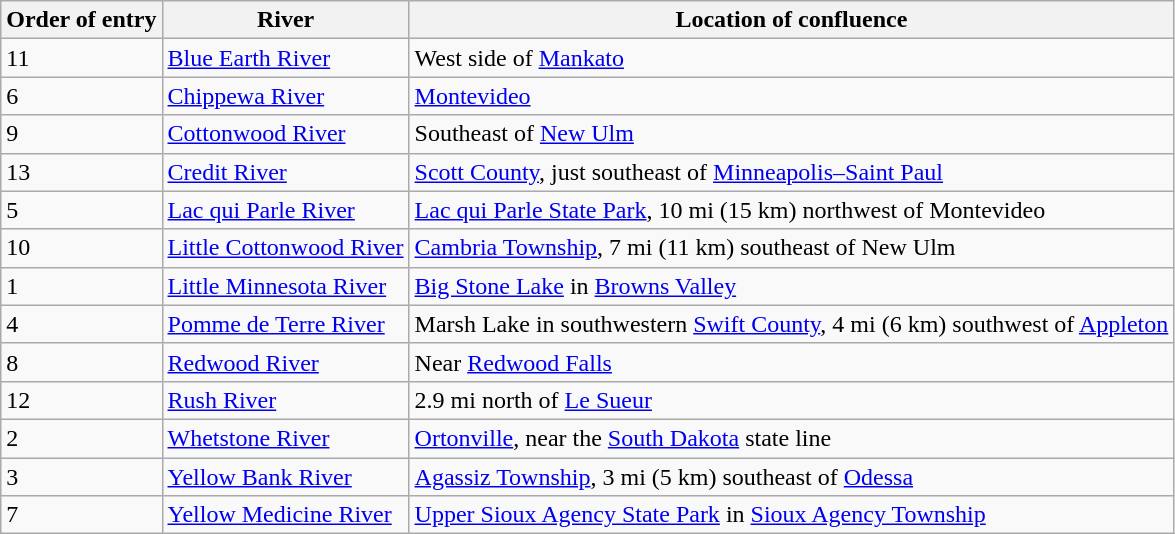<table class="wikitable sortable">
<tr>
<th>Order of entry</th>
<th>River</th>
<th>Location of confluence</th>
</tr>
<tr>
<td>11</td>
<td><a href='#'>Blue Earth River</a></td>
<td>West side of <a href='#'>Mankato</a></td>
</tr>
<tr>
<td>6</td>
<td><a href='#'>Chippewa River</a></td>
<td><a href='#'>Montevideo</a></td>
</tr>
<tr>
<td>9</td>
<td><a href='#'>Cottonwood River</a></td>
<td>Southeast of <a href='#'>New Ulm</a></td>
</tr>
<tr>
<td>13</td>
<td><a href='#'>Credit River</a></td>
<td><a href='#'>Scott County</a>, just southeast of <a href='#'>Minneapolis–Saint Paul</a></td>
</tr>
<tr>
<td>5</td>
<td><a href='#'>Lac qui Parle River</a></td>
<td><a href='#'>Lac qui Parle State Park</a>, 10 mi (15 km) northwest of Montevideo</td>
</tr>
<tr>
<td>10</td>
<td><a href='#'>Little Cottonwood River</a></td>
<td><a href='#'>Cambria Township</a>, 7 mi (11 km) southeast of New Ulm</td>
</tr>
<tr>
<td>1</td>
<td><a href='#'>Little Minnesota River</a></td>
<td><a href='#'>Big Stone Lake</a> in <a href='#'>Browns Valley</a></td>
</tr>
<tr>
<td>4</td>
<td><a href='#'>Pomme de Terre River</a></td>
<td>Marsh Lake in southwestern <a href='#'>Swift County</a>, 4 mi (6 km) southwest of <a href='#'>Appleton</a></td>
</tr>
<tr>
<td>8</td>
<td><a href='#'>Redwood River</a></td>
<td>Near <a href='#'>Redwood Falls</a></td>
</tr>
<tr>
<td>12</td>
<td><a href='#'>Rush River</a></td>
<td>2.9 mi north of <a href='#'>Le Sueur</a></td>
</tr>
<tr>
<td>2</td>
<td><a href='#'>Whetstone River</a></td>
<td><a href='#'>Ortonville</a>, near the <a href='#'>South Dakota</a> state line</td>
</tr>
<tr>
<td>3</td>
<td><a href='#'>Yellow Bank River</a></td>
<td><a href='#'>Agassiz Township</a>, 3 mi (5 km) southeast of <a href='#'>Odessa</a></td>
</tr>
<tr>
<td>7</td>
<td><a href='#'>Yellow Medicine River</a></td>
<td><a href='#'>Upper Sioux Agency State Park</a> in <a href='#'>Sioux Agency Township</a></td>
</tr>
</table>
